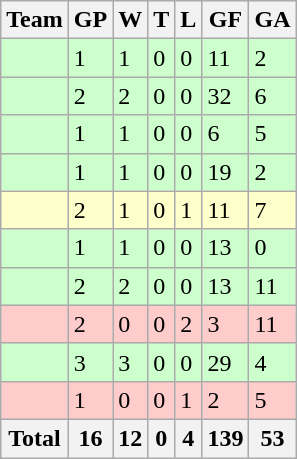<table class="wikitable sortable">
<tr>
<th>Team</th>
<th>GP</th>
<th>W</th>
<th>T</th>
<th>L</th>
<th>GF</th>
<th>GA</th>
</tr>
<tr bgcolor=#CCFFCC>
<td align=left></td>
<td>1</td>
<td>1</td>
<td>0</td>
<td>0</td>
<td>11</td>
<td>2</td>
</tr>
<tr bgcolor=#CCFFCC>
<td align=left></td>
<td>2</td>
<td>2</td>
<td>0</td>
<td>0</td>
<td>32</td>
<td>6</td>
</tr>
<tr bgcolor=#CCFFCC>
<td align=left></td>
<td>1</td>
<td>1</td>
<td>0</td>
<td>0</td>
<td>6</td>
<td>5</td>
</tr>
<tr bgcolor=#CCFFCC>
<td align=left></td>
<td>1</td>
<td>1</td>
<td>0</td>
<td>0</td>
<td>19</td>
<td>2</td>
</tr>
<tr bgcolor=#FFFFCC>
<td align=left></td>
<td>2</td>
<td>1</td>
<td>0</td>
<td>1</td>
<td>11</td>
<td>7</td>
</tr>
<tr bgcolor=#CCFFCC>
<td align=left></td>
<td>1</td>
<td>1</td>
<td>0</td>
<td>0</td>
<td>13</td>
<td>0</td>
</tr>
<tr bgcolor=#CCFFCC>
<td align=left></td>
<td>2</td>
<td>2</td>
<td>0</td>
<td>0</td>
<td>13</td>
<td>11</td>
</tr>
<tr bgcolor=#FFCCCC>
<td align=left></td>
<td>2</td>
<td>0</td>
<td>0</td>
<td>2</td>
<td>3</td>
<td>11</td>
</tr>
<tr bgcolor=#CCFFCC>
<td align=left></td>
<td>3</td>
<td>3</td>
<td>0</td>
<td>0</td>
<td>29</td>
<td>4</td>
</tr>
<tr bgcolor=#FFCCCC>
<td align=left></td>
<td>1</td>
<td>0</td>
<td>0</td>
<td>1</td>
<td>2</td>
<td>5</td>
</tr>
<tr>
<th>Total</th>
<th>16</th>
<th>12</th>
<th>0</th>
<th>4</th>
<th>139</th>
<th>53</th>
</tr>
</table>
